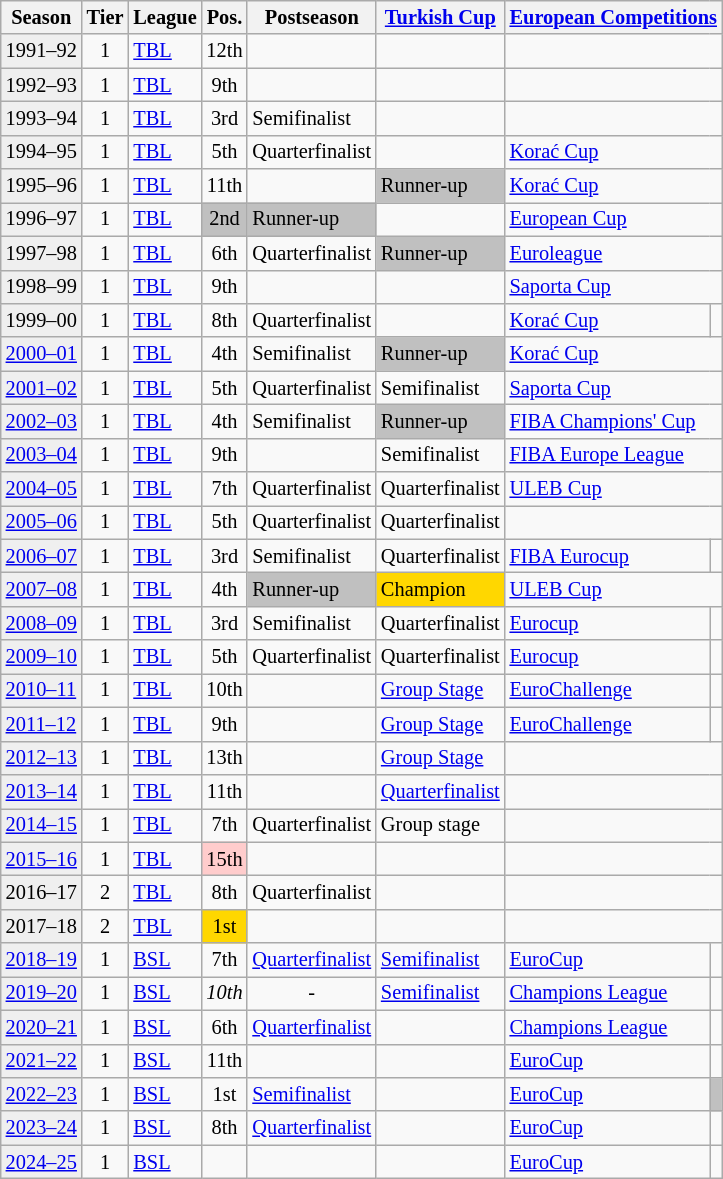<table class="wikitable" style="font-size:85%">
<tr>
<th>Season</th>
<th>Tier</th>
<th>League</th>
<th>Pos.</th>
<th>Postseason</th>
<th><a href='#'>Turkish Cup</a></th>
<th colspan=2><a href='#'>European Competitions</a></th>
</tr>
<tr>
<td style="background:#efefef;">1991–92</td>
<td style="text-align:center;">1</td>
<td><a href='#'>TBL</a></td>
<td style="text-align:center;">12th</td>
<td></td>
<td></td>
<td colspan=2></td>
</tr>
<tr>
<td style="background:#efefef;">1992–93</td>
<td style="text-align:center;">1</td>
<td><a href='#'>TBL</a></td>
<td style="text-align:center;">9th</td>
<td></td>
<td></td>
<td colspan=2></td>
</tr>
<tr>
<td style="background:#efefef;">1993–94</td>
<td style="text-align:center;">1</td>
<td><a href='#'>TBL</a></td>
<td style="text-align:center;">3rd</td>
<td>Semifinalist</td>
<td></td>
<td colspan=2></td>
</tr>
<tr>
<td style="background:#efefef;">1994–95</td>
<td style="text-align:center;">1</td>
<td><a href='#'>TBL</a></td>
<td style="text-align:center;">5th</td>
<td>Quarterfinalist</td>
<td></td>
<td colspan=2><a href='#'>Korać Cup</a></td>
</tr>
<tr>
<td style="background:#efefef;">1995–96</td>
<td style="text-align:center;">1</td>
<td><a href='#'>TBL</a></td>
<td style="text-align:center;">11th</td>
<td></td>
<td style="background:silver">Runner-up</td>
<td colspan=2><a href='#'>Korać Cup</a></td>
</tr>
<tr>
<td style="background:#efefef;">1996–97</td>
<td style="text-align:center;">1</td>
<td><a href='#'>TBL</a></td>
<td style="background:silver; text-align:center;">2nd</td>
<td style="background:silver">Runner-up</td>
<td></td>
<td colspan=2><a href='#'>European Cup</a></td>
</tr>
<tr>
<td style="background:#efefef;">1997–98</td>
<td style="text-align:center;">1</td>
<td><a href='#'>TBL</a></td>
<td style="text-align:center;">6th</td>
<td>Quarterfinalist</td>
<td style="background:silver">Runner-up</td>
<td colspan=2><a href='#'>Euroleague</a></td>
</tr>
<tr>
<td style="background:#efefef;">1998–99</td>
<td style="text-align:center;">1</td>
<td><a href='#'>TBL</a></td>
<td style="text-align:center;">9th</td>
<td></td>
<td></td>
<td colspan=2><a href='#'>Saporta Cup</a></td>
</tr>
<tr>
<td style="background:#efefef;">1999–00</td>
<td style="text-align:center;">1</td>
<td><a href='#'>TBL</a></td>
<td style="text-align:center;">8th</td>
<td>Quarterfinalist</td>
<td></td>
<td><a href='#'>Korać Cup</a></td>
<td></td>
</tr>
<tr>
<td style="background:#efefef;"><a href='#'>2000–01</a></td>
<td style="text-align:center;">1</td>
<td><a href='#'>TBL</a></td>
<td style="text-align:center;">4th</td>
<td>Semifinalist</td>
<td style="background:silver">Runner-up</td>
<td colspan=2><a href='#'>Korać Cup</a></td>
</tr>
<tr>
<td style="background:#efefef;"><a href='#'>2001–02</a></td>
<td style="text-align:center;">1</td>
<td><a href='#'>TBL</a></td>
<td style="text-align:center;">5th</td>
<td>Quarterfinalist</td>
<td>Semifinalist</td>
<td colspan=2><a href='#'>Saporta Cup</a></td>
</tr>
<tr>
<td style="background:#efefef;"><a href='#'>2002–03</a></td>
<td style="text-align:center;">1</td>
<td><a href='#'>TBL</a></td>
<td style="text-align:center;">4th</td>
<td>Semifinalist</td>
<td style="background:silver">Runner-up</td>
<td colspan=2><a href='#'>FIBA Champions' Cup</a></td>
</tr>
<tr>
<td style="background:#efefef;"><a href='#'>2003–04</a></td>
<td style="text-align:center;">1</td>
<td><a href='#'>TBL</a></td>
<td style="text-align:center;">9th</td>
<td></td>
<td>Semifinalist</td>
<td colspan=2><a href='#'>FIBA Europe League</a></td>
</tr>
<tr>
<td style="background:#efefef;"><a href='#'>2004–05</a></td>
<td style="text-align:center;">1</td>
<td><a href='#'>TBL</a></td>
<td style="text-align:center;">7th</td>
<td>Quarterfinalist</td>
<td>Quarterfinalist</td>
<td colspan=2><a href='#'>ULEB Cup</a></td>
</tr>
<tr>
<td style="background:#efefef;"><a href='#'>2005–06</a></td>
<td style="text-align:center;">1</td>
<td><a href='#'>TBL</a></td>
<td style="text-align:center;">5th</td>
<td>Quarterfinalist</td>
<td>Quarterfinalist</td>
<td colspan=2></td>
</tr>
<tr>
<td style="background:#efefef;"><a href='#'>2006–07</a></td>
<td style="text-align:center;">1</td>
<td><a href='#'>TBL</a></td>
<td style="text-align:center;">3rd</td>
<td>Semifinalist</td>
<td>Quarterfinalist</td>
<td><a href='#'>FIBA Eurocup</a></td>
<td></td>
</tr>
<tr>
<td style="background:#efefef;"><a href='#'>2007–08</a></td>
<td style="text-align:center;">1</td>
<td><a href='#'>TBL</a></td>
<td style="text-align:center;">4th</td>
<td style="background:silver">Runner-up</td>
<td style="background:gold">Champion</td>
<td colspan=2><a href='#'>ULEB Cup</a></td>
</tr>
<tr>
<td style="background:#efefef;"><a href='#'>2008–09</a></td>
<td style="text-align:center;">1</td>
<td><a href='#'>TBL</a></td>
<td style="text-align:center;">3rd</td>
<td>Semifinalist</td>
<td>Quarterfinalist</td>
<td><a href='#'>Eurocup</a></td>
<td></td>
</tr>
<tr>
<td style="background:#efefef;"><a href='#'>2009–10</a></td>
<td style="text-align:center;">1</td>
<td><a href='#'>TBL</a></td>
<td style="text-align:center;">5th</td>
<td>Quarterfinalist</td>
<td>Quarterfinalist</td>
<td><a href='#'>Eurocup</a></td>
<td></td>
</tr>
<tr>
<td style="background:#efefef;"><a href='#'>2010–11</a></td>
<td style="text-align:center;">1</td>
<td><a href='#'>TBL</a></td>
<td style="text-align:center;">10th</td>
<td></td>
<td><a href='#'>Group Stage</a></td>
<td><a href='#'>EuroChallenge</a></td>
<td></td>
</tr>
<tr>
<td style="background:#efefef;"><a href='#'>2011–12</a></td>
<td style="text-align:center;">1</td>
<td><a href='#'>TBL</a></td>
<td style="text-align:center;">9th</td>
<td></td>
<td><a href='#'>Group Stage</a></td>
<td><a href='#'>EuroChallenge</a></td>
<td></td>
</tr>
<tr>
<td style="background:#efefef;"><a href='#'>2012–13</a></td>
<td style="text-align:center;">1</td>
<td><a href='#'>TBL</a></td>
<td style="text-align:center;">13th</td>
<td></td>
<td><a href='#'>Group Stage</a></td>
<td colspan=2></td>
</tr>
<tr>
<td style="background:#efefef;"><a href='#'>2013–14</a></td>
<td style="text-align:center;">1</td>
<td><a href='#'>TBL</a></td>
<td style="text-align:center;">11th</td>
<td></td>
<td><a href='#'>Quarterfinalist</a></td>
<td colspan=2></td>
</tr>
<tr>
<td style="background:#efefef;"><a href='#'>2014–15</a></td>
<td style="text-align:center;">1</td>
<td><a href='#'>TBL</a></td>
<td style="text-align:center;">7th</td>
<td>Quarterfinalist</td>
<td>Group stage</td>
<td colspan=2></td>
</tr>
<tr>
<td style="background:#efefef;"><a href='#'>2015–16</a></td>
<td style="text-align:center;">1</td>
<td><a href='#'>TBL</a></td>
<td style="background:#fcc; text-align:center;">15th</td>
<td></td>
<td></td>
<td colspan=2></td>
</tr>
<tr>
<td style="background:#efefef;">2016–17</td>
<td style="text-align:center;">2</td>
<td><a href='#'>TBL</a></td>
<td style="text-align:center;">8th</td>
<td>Quarterfinalist</td>
<td></td>
<td colspan=2></td>
</tr>
<tr>
<td style="background:#efefef;">2017–18</td>
<td style="text-align:center;">2</td>
<td><a href='#'>TBL</a></td>
<td style="background:gold; text-align:center;">1st</td>
<td></td>
<td></td>
<td colspan=2></td>
</tr>
<tr>
<td style="background:#efefef;"><a href='#'>2018–19</a></td>
<td style="text-align:center;">1</td>
<td><a href='#'>BSL</a></td>
<td style="text-align:center;">7th</td>
<td><a href='#'>Quarterfinalist</a></td>
<td><a href='#'>Semifinalist</a></td>
<td><a href='#'>EuroCup</a></td>
<td></td>
</tr>
<tr>
<td style="background:#efefef;"><a href='#'>2019–20</a></td>
<td style="text-align:center;">1</td>
<td><a href='#'>BSL</a></td>
<td style="text-align:center;"><em>10th</em></td>
<td style="text-align:center;">-</td>
<td><a href='#'>Semifinalist</a></td>
<td><a href='#'>Champions League</a></td>
<td></td>
</tr>
<tr>
<td style="background:#efefef;"><a href='#'>2020–21</a></td>
<td style="text-align:center;">1</td>
<td><a href='#'>BSL</a></td>
<td style="text-align:center;">6th</td>
<td><a href='#'>Quarterfinalist</a></td>
<td></td>
<td><a href='#'>Champions League</a></td>
<td></td>
</tr>
<tr>
<td style="background:#efefef;"><a href='#'>2021–22</a></td>
<td style="text-align:center;">1</td>
<td><a href='#'>BSL</a></td>
<td style="text-align:center;">11th</td>
<td></td>
<td></td>
<td align=left><a href='#'>EuroCup</a></td>
<td></td>
</tr>
<tr>
<td style="background:#efefef;"><a href='#'>2022–23</a></td>
<td style="text-align:center;">1</td>
<td><a href='#'>BSL</a></td>
<td style="text-align:center;">1st</td>
<td><a href='#'>Semifinalist</a></td>
<td></td>
<td><a href='#'>EuroCup</a></td>
<td style="background:silver"></td>
</tr>
<tr>
<td style="background:#efefef;"><a href='#'>2023–24</a></td>
<td style="text-align:center;">1</td>
<td><a href='#'>BSL</a></td>
<td style="text-align:center;">8th</td>
<td><a href='#'>Quarterfinalist</a></td>
<td></td>
<td><a href='#'>EuroCup</a></td>
<td></td>
</tr>
<tr>
<td style="background:#efefef;"><a href='#'>2024–25</a></td>
<td style="text-align:center;">1</td>
<td><a href='#'>BSL</a></td>
<td style="text-align:center;"></td>
<td></td>
<td></td>
<td><a href='#'>EuroCup</a></td>
<td></td>
</tr>
</table>
